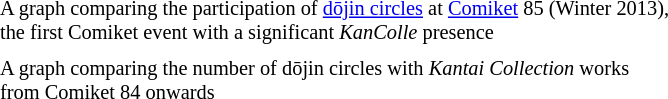<table cellpadding="2" cellspacing="0">
<tr>
<td></td>
</tr>
<tr>
<td style="text-align:left; font-size:85%;">A graph comparing the participation of <a href='#'>dōjin circles</a> at <a href='#'>Comiket</a> 85 (Winter 2013),<br>the first Comiket event with a significant <em>KanColle</em> presence</td>
</tr>
<tr>
<td></td>
</tr>
<tr>
<td style="text-align:left; font-size:85%;">A graph comparing the number of dōjin circles with <em>Kantai Collection</em> works<br>from Comiket 84 onwards</td>
</tr>
</table>
